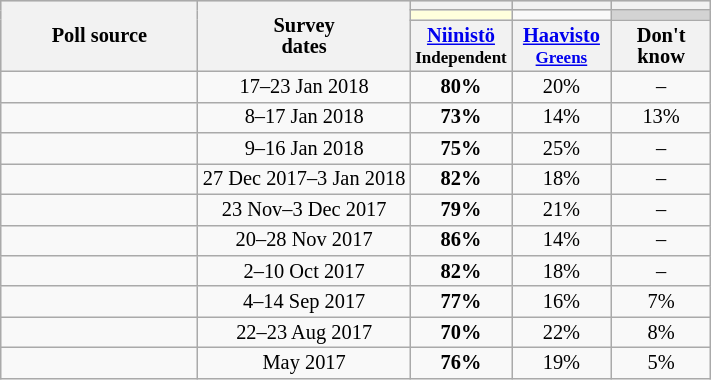<table class="wikitable" style="text-align:center;font-size:85%;line-height:14px;">
<tr bgcolor=lightgray>
<th rowspan="3" style="width:125px;">Poll source</th>
<th rowspan="3">Survey<br>dates</th>
<th style="width:60px;"></th>
<th style="width:60px;"></th>
<th style="width:60px;"></th>
</tr>
<tr>
<td bgcolor=#FFFFDD></td>
<td bgcolor=></td>
<td bgcolor=lightgray></td>
</tr>
<tr>
<th><a href='#'>Niinistö</a><br><small>Independent</small></th>
<th><a href='#'>Haavisto</a><br><small><a href='#'>Greens</a></small></th>
<th>Don't know</th>
</tr>
<tr>
<td></td>
<td>17–23 Jan 2018</td>
<td><strong>80%</strong></td>
<td>20%</td>
<td>–</td>
</tr>
<tr>
<td></td>
<td>8–17 Jan 2018</td>
<td><strong>73%</strong></td>
<td>14%</td>
<td>13%</td>
</tr>
<tr>
<td></td>
<td>9–16 Jan 2018</td>
<td><strong>75%</strong></td>
<td>25%</td>
<td>–</td>
</tr>
<tr>
<td></td>
<td>27 Dec 2017–3 Jan 2018</td>
<td><strong>82%</strong></td>
<td>18%</td>
<td>–</td>
</tr>
<tr>
<td></td>
<td>23 Nov–3 Dec 2017</td>
<td><strong>79%</strong></td>
<td>21%</td>
<td>–</td>
</tr>
<tr>
<td></td>
<td>20–28 Nov 2017</td>
<td><strong>86%</strong></td>
<td>14%</td>
<td>–</td>
</tr>
<tr>
<td></td>
<td>2–10 Oct 2017</td>
<td><strong>82%</strong></td>
<td>18%</td>
<td>–</td>
</tr>
<tr>
<td></td>
<td>4–14 Sep 2017</td>
<td><strong>77%</strong></td>
<td>16%</td>
<td>7%</td>
</tr>
<tr>
<td></td>
<td>22–23 Aug 2017</td>
<td><strong>70%</strong></td>
<td>22%</td>
<td>8%</td>
</tr>
<tr>
<td></td>
<td>May 2017</td>
<td><strong>76%</strong></td>
<td>19%</td>
<td>5%</td>
</tr>
</table>
